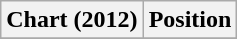<table class="wikitable plainrowheaders">
<tr>
<th scope="col">Chart (2012)</th>
<th scope="col">Position</th>
</tr>
<tr>
</tr>
</table>
